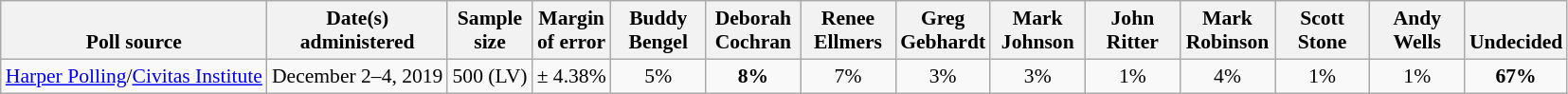<table class="wikitable" style="font-size:90%;text-align:center;">
<tr valign=bottom>
<th>Poll source</th>
<th>Date(s)<br>administered</th>
<th>Sample<br>size</th>
<th>Margin<br>of error</th>
<th style="width:60px;">Buddy<br>Bengel</th>
<th style="width:60px;">Deborah<br>Cochran</th>
<th style="width:60px;">Renee<br>Ellmers</th>
<th style="width:60px;">Greg<br>Gebhardt</th>
<th style="width:60px;">Mark<br>Johnson</th>
<th style="width:60px;">John<br>Ritter</th>
<th style="width:60px;">Mark<br>Robinson</th>
<th style="width:60px;">Scott<br>Stone</th>
<th style="width:60px;">Andy<br>Wells</th>
<th>Undecided</th>
</tr>
<tr>
<td style="text-align:left;"><a href='#'>Harper Polling</a>/<a href='#'>Civitas Institute</a></td>
<td>December 2–4, 2019</td>
<td>500 (LV)</td>
<td>± 4.38%</td>
<td>5%</td>
<td><strong>8%</strong></td>
<td>7%</td>
<td>3%</td>
<td>3%</td>
<td>1%</td>
<td>4%</td>
<td>1%</td>
<td>1%</td>
<td><strong>67%</strong></td>
</tr>
</table>
